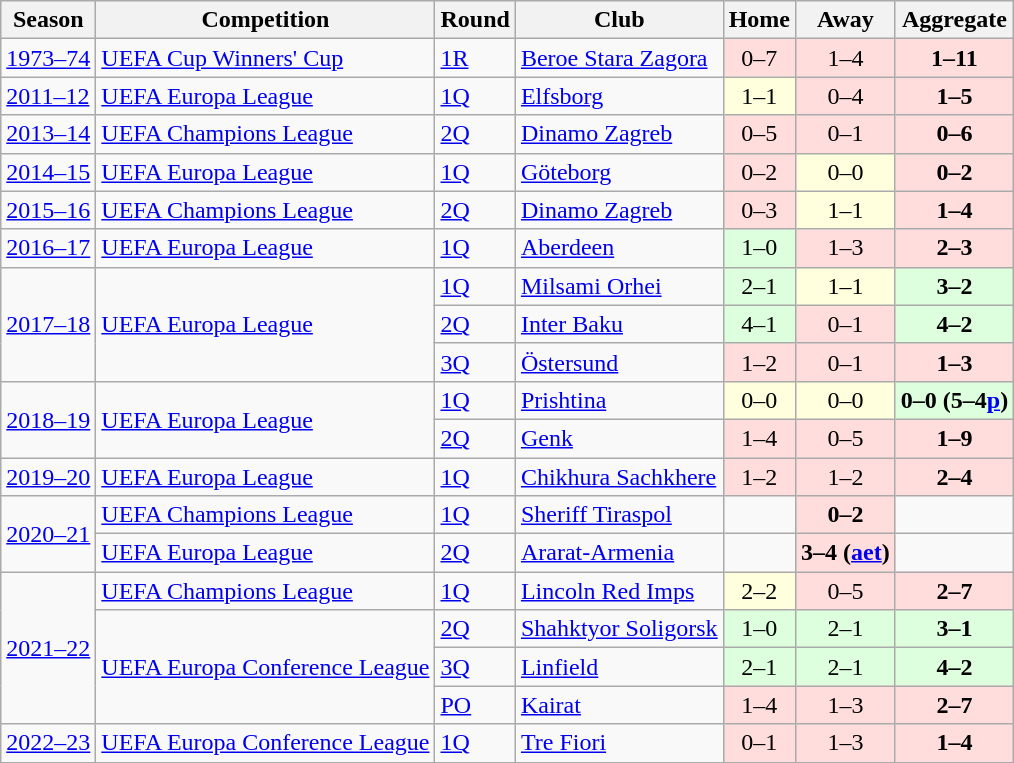<table class="wikitable">
<tr>
<th>Season</th>
<th>Competition</th>
<th>Round</th>
<th>Club</th>
<th>Home</th>
<th>Away</th>
<th>Aggregate</th>
</tr>
<tr>
<td><a href='#'>1973–74</a></td>
<td><a href='#'>UEFA Cup Winners' Cup</a></td>
<td><a href='#'>1R</a></td>
<td> <a href='#'>Beroe Stara Zagora</a></td>
<td bgcolor="#ffdddd" style="text-align:center;">0–7</td>
<td bgcolor="#ffdddd" style="text-align:center;">1–4</td>
<td bgcolor="#ffdddd" style="text-align:center;"><strong>1–11</strong></td>
</tr>
<tr>
<td><a href='#'>2011–12</a></td>
<td><a href='#'>UEFA Europa League</a></td>
<td><a href='#'>1Q</a></td>
<td> <a href='#'>Elfsborg</a></td>
<td bgcolor="#ffffdd" style="text-align:center;">1–1</td>
<td bgcolor="#ffdddd" style="text-align:center;">0–4</td>
<td bgcolor="#ffdddd" style="text-align:center;"><strong>1–5</strong></td>
</tr>
<tr>
<td><a href='#'>2013–14</a></td>
<td><a href='#'>UEFA Champions League</a></td>
<td><a href='#'>2Q</a></td>
<td> <a href='#'>Dinamo Zagreb</a></td>
<td bgcolor="#ffdddd" style="text-align:center;">0–5</td>
<td bgcolor="#ffdddd" style="text-align:center;">0–1</td>
<td bgcolor="#ffdddd" style="text-align:center;"><strong>0–6</strong></td>
</tr>
<tr>
<td><a href='#'>2014–15</a></td>
<td><a href='#'>UEFA Europa League</a></td>
<td><a href='#'>1Q</a></td>
<td> <a href='#'>Göteborg</a></td>
<td bgcolor="#ffdddd" style="text-align:center;">0–2</td>
<td bgcolor="#ffffdd" style="text-align:center;">0–0</td>
<td bgcolor="#ffdddd" style="text-align:center;"><strong>0–2</strong></td>
</tr>
<tr>
<td><a href='#'>2015–16</a></td>
<td><a href='#'>UEFA Champions League</a></td>
<td><a href='#'>2Q</a></td>
<td> <a href='#'>Dinamo Zagreb</a></td>
<td bgcolor="#ffdddd" style="text-align:center;">0–3</td>
<td bgcolor="#ffffdd" style="text-align:center;">1–1</td>
<td bgcolor="#ffdddd" style="text-align:center;"><strong>1–4</strong></td>
</tr>
<tr>
<td><a href='#'>2016–17</a></td>
<td><a href='#'>UEFA Europa League</a></td>
<td><a href='#'>1Q</a></td>
<td> <a href='#'>Aberdeen</a></td>
<td bgcolor="#ddffdd" style="text-align:center;">1–0</td>
<td bgcolor="#ffdddd" style="text-align:center;">1–3</td>
<td bgcolor="#ffdddd" style="text-align:center;"><strong>2–3</strong></td>
</tr>
<tr>
<td rowspan="3"><a href='#'>2017–18</a></td>
<td rowspan="3"><a href='#'>UEFA Europa League</a></td>
<td><a href='#'>1Q</a></td>
<td> <a href='#'>Milsami Orhei</a></td>
<td bgcolor="#ddffdd" style="text-align:center;">2–1</td>
<td bgcolor="#ffffdd" style="text-align:center;">1–1</td>
<td bgcolor="#ddffdd" style="text-align:center;"><strong>3–2</strong></td>
</tr>
<tr>
<td><a href='#'>2Q</a></td>
<td> <a href='#'>Inter Baku</a></td>
<td bgcolor="#ddffdd" style="text-align:center;">4–1</td>
<td bgcolor="#ffdddd" style="text-align:center;">0–1</td>
<td bgcolor="#ddffdd" style="text-align:center;"><strong>4–2</strong></td>
</tr>
<tr>
<td><a href='#'>3Q</a></td>
<td> <a href='#'>Östersund</a></td>
<td bgcolor="#ffdddd" style="text-align:center;">1–2</td>
<td bgcolor="#ffdddd" style="text-align:center;">0–1</td>
<td bgcolor="#ffdddd" style="text-align:center;"><strong>1–3</strong></td>
</tr>
<tr>
<td rowspan="2"><a href='#'>2018–19</a></td>
<td rowspan="2"><a href='#'>UEFA Europa League</a></td>
<td><a href='#'>1Q</a></td>
<td> <a href='#'>Prishtina</a></td>
<td bgcolor="#ffffdd" style="text-align:center;">0–0</td>
<td bgcolor="#ffffdd" style="text-align:center;">0–0</td>
<td bgcolor="#ddffdd" style="text-align:center;"><strong>0–0 (5–4<a href='#'>p</a>)</strong></td>
</tr>
<tr>
<td><a href='#'>2Q</a></td>
<td> <a href='#'>Genk</a></td>
<td bgcolor="#ffdddd" style="text-align:center;">1–4</td>
<td bgcolor="#ffdddd" style="text-align:center;">0–5</td>
<td bgcolor="#ffdddd" style="text-align:center;"><strong>1–9</strong></td>
</tr>
<tr>
<td><a href='#'>2019–20</a></td>
<td><a href='#'>UEFA Europa League</a></td>
<td><a href='#'>1Q</a></td>
<td> <a href='#'>Chikhura Sachkhere</a></td>
<td bgcolor="#ffdddd" style="text-align:center;">1–2</td>
<td bgcolor="#ffdddd" style="text-align:center;">1–2</td>
<td bgcolor="#ffdddd" style="text-align:center;"><strong>2–4</strong></td>
</tr>
<tr>
<td rowspan="2"><a href='#'>2020–21</a></td>
<td><a href='#'>UEFA Champions League</a></td>
<td><a href='#'>1Q</a></td>
<td> <a href='#'>Sheriff Tiraspol</a></td>
<td></td>
<td bgcolor="#ffdddd" style="text-align:center;"><strong>0–2</strong></td>
<td></td>
</tr>
<tr>
<td><a href='#'>UEFA Europa League</a></td>
<td><a href='#'>2Q</a></td>
<td> <a href='#'>Ararat-Armenia</a></td>
<td></td>
<td bgcolor="#ffdddd" style="text-align:center;"><strong>3–4 (<a href='#'>aet</a>)</strong></td>
<td></td>
</tr>
<tr>
<td rowspan="4"><a href='#'>2021–22</a></td>
<td><a href='#'>UEFA Champions League</a></td>
<td><a href='#'>1Q</a></td>
<td> <a href='#'>Lincoln Red Imps</a></td>
<td bgcolor="#ffffdd" style="text-align:center;">2–2</td>
<td bgcolor="#ffdddd" style="text-align:center;">0–5</td>
<td bgcolor="#ffdddd" style="text-align:center;"><strong>2–7</strong></td>
</tr>
<tr>
<td rowspan="3"><a href='#'>UEFA Europa Conference League</a></td>
<td><a href='#'>2Q</a></td>
<td> <a href='#'>Shahktyor Soligorsk</a></td>
<td bgcolor="#ddffdd" style="text-align:center;">1–0</td>
<td bgcolor="#ddffdd" style="text-align:center;">2–1</td>
<td bgcolor="#ddffdd" style="text-align:center;"><strong>3–1</strong></td>
</tr>
<tr>
<td><a href='#'>3Q</a></td>
<td> <a href='#'>Linfield</a></td>
<td bgcolor="#ddffdd" style="text-align:center;">2–1</td>
<td bgcolor="#ddffdd" style="text-align:center;">2–1</td>
<td bgcolor="#ddffdd" style="text-align:center;"><strong>4–2</strong></td>
</tr>
<tr>
<td><a href='#'>PO</a></td>
<td> <a href='#'>Kairat</a></td>
<td bgcolor="#ffdddd" style="text-align:center;">1–4</td>
<td bgcolor="#ffdddd" style="text-align:center;">1–3</td>
<td bgcolor="#ffdddd" style="text-align:center;"><strong>2–7</strong></td>
</tr>
<tr>
<td><a href='#'>2022–23</a></td>
<td><a href='#'>UEFA Europa Conference League</a></td>
<td><a href='#'>1Q</a></td>
<td> <a href='#'>Tre Fiori</a></td>
<td bgcolor="#ffdddd" style="text-align:center;">0–1</td>
<td bgcolor="#ffdddd" style="text-align:center;">1–3</td>
<td bgcolor="#ffdddd" style="text-align:center;"><strong>1–4</strong></td>
</tr>
</table>
